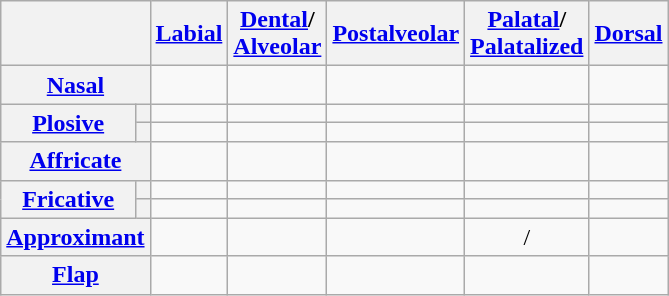<table class="wikitable" style="text-align: center;">
<tr>
<th colspan="2"></th>
<th><a href='#'>Labial</a></th>
<th><a href='#'>Dental</a>/<br><a href='#'>Alveolar</a></th>
<th><a href='#'>Postalveolar</a></th>
<th><a href='#'>Palatal</a>/<br><a href='#'>Palatalized</a></th>
<th><a href='#'>Dorsal</a></th>
</tr>
<tr>
<th colspan="2"><a href='#'>Nasal</a></th>
<td></td>
<td></td>
<td></td>
<td></td>
<td></td>
</tr>
<tr>
<th rowspan="2"><a href='#'>Plosive</a></th>
<th></th>
<td></td>
<td></td>
<td></td>
<td></td>
<td></td>
</tr>
<tr>
<th></th>
<td></td>
<td></td>
<td></td>
<td></td>
<td></td>
</tr>
<tr>
<th colspan="2"><a href='#'>Affricate</a></th>
<td></td>
<td></td>
<td></td>
<td></td>
<td></td>
</tr>
<tr>
<th rowspan="2"><a href='#'>Fricative</a></th>
<th></th>
<td></td>
<td></td>
<td></td>
<td></td>
<td></td>
</tr>
<tr>
<th></th>
<td></td>
<td></td>
<td></td>
<td></td>
<td></td>
</tr>
<tr>
<th colspan="2"><a href='#'>Approximant</a></th>
<td></td>
<td></td>
<td></td>
<td> / </td>
<td></td>
</tr>
<tr>
<th colspan="2"><a href='#'>Flap</a></th>
<td></td>
<td></td>
<td></td>
<td></td>
<td></td>
</tr>
</table>
